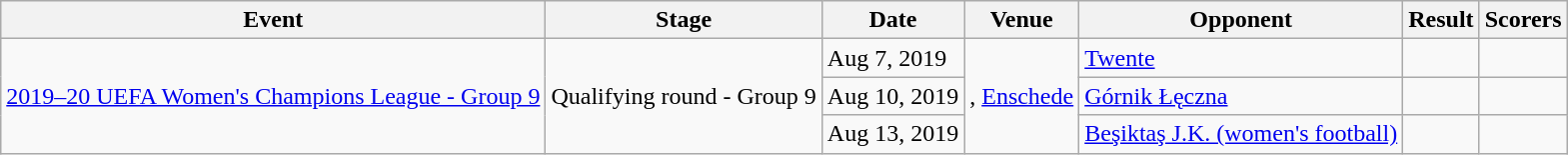<table class=wikitable>
<tr>
<th>Event</th>
<th>Stage</th>
<th>Date</th>
<th>Venue</th>
<th>Opponent</th>
<th>Result</th>
<th>Scorers</th>
</tr>
<tr>
<td rowspan=3><a href='#'>2019–20 UEFA Women's Champions League - Group 9</a></td>
<td rowspan=3>Qualifying round - Group 9</td>
<td>Aug 7, 2019</td>
<td rowspan=3>, <a href='#'>Enschede</a></td>
<td> <a href='#'>Twente</a></td>
<td></td>
<td></td>
</tr>
<tr>
<td>Aug 10, 2019</td>
<td> <a href='#'>Górnik Łęczna</a></td>
<td></td>
<td></td>
</tr>
<tr>
<td>Aug 13, 2019</td>
<td> <a href='#'>Beşiktaş J.K. (women's football)</a></td>
<td></td>
<td></td>
</tr>
</table>
